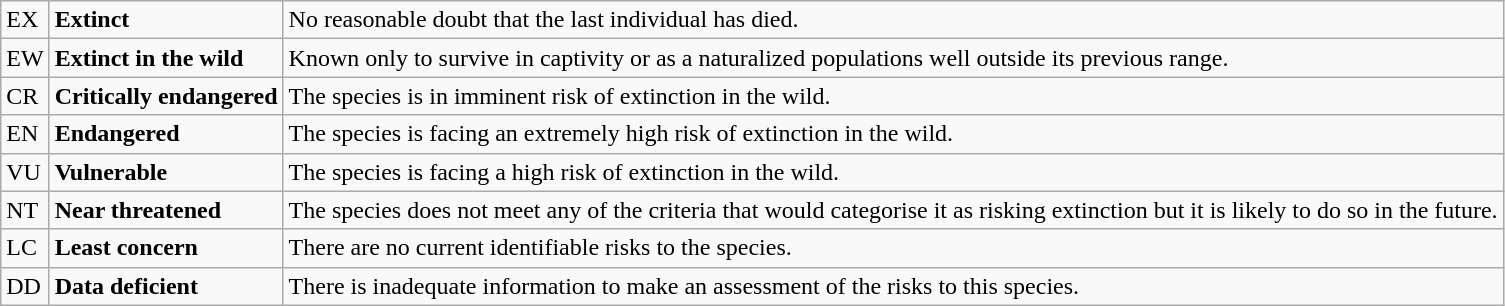<table class="wikitable" style="text-align:left">
<tr>
<td>EX</td>
<td><strong>Extinct</strong></td>
<td>No reasonable doubt that the last individual has died.</td>
</tr>
<tr>
<td>EW</td>
<td><strong>Extinct in the wild</strong></td>
<td>Known only to survive in captivity or as a naturalized populations well outside its previous range.</td>
</tr>
<tr>
<td>CR</td>
<td><strong>Critically endangered</strong></td>
<td>The species is in imminent risk of extinction in the wild.</td>
</tr>
<tr>
<td>EN</td>
<td><strong>Endangered</strong></td>
<td>The species is facing an extremely high risk of extinction in the wild.</td>
</tr>
<tr>
<td>VU</td>
<td><strong>Vulnerable</strong></td>
<td>The species is facing a high risk of extinction in the wild.</td>
</tr>
<tr>
<td>NT</td>
<td><strong>Near threatened</strong></td>
<td>The species does not meet any of the criteria that would categorise it as risking extinction but it is likely to do so in the future.</td>
</tr>
<tr>
<td>LC</td>
<td><strong>Least concern</strong></td>
<td>There are no current identifiable risks to the species.</td>
</tr>
<tr>
<td>DD</td>
<td><strong>Data deficient</strong></td>
<td>There is inadequate information to make an assessment of the risks to this species.</td>
</tr>
</table>
